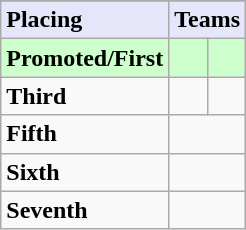<table class=wikitable>
<tr>
</tr>
<tr style="background: #E6E6FA;">
<td><strong>Placing</strong></td>
<td colspan=2 style="text-align:center"><strong>Teams</strong></td>
</tr>
<tr style="background: #ccffcc;">
<td><strong>Promoted/First</strong></td>
<td><strong></strong></td>
<td><strong></strong></td>
</tr>
<tr>
<td><strong>Third</strong></td>
<td></td>
<td></td>
</tr>
<tr>
<td><strong>Fifth</strong></td>
<td colspan=2></td>
</tr>
<tr>
<td><strong>Sixth</strong></td>
<td colspan=2></td>
</tr>
<tr>
<td><strong>Seventh</strong></td>
<td colspan=2></td>
</tr>
</table>
